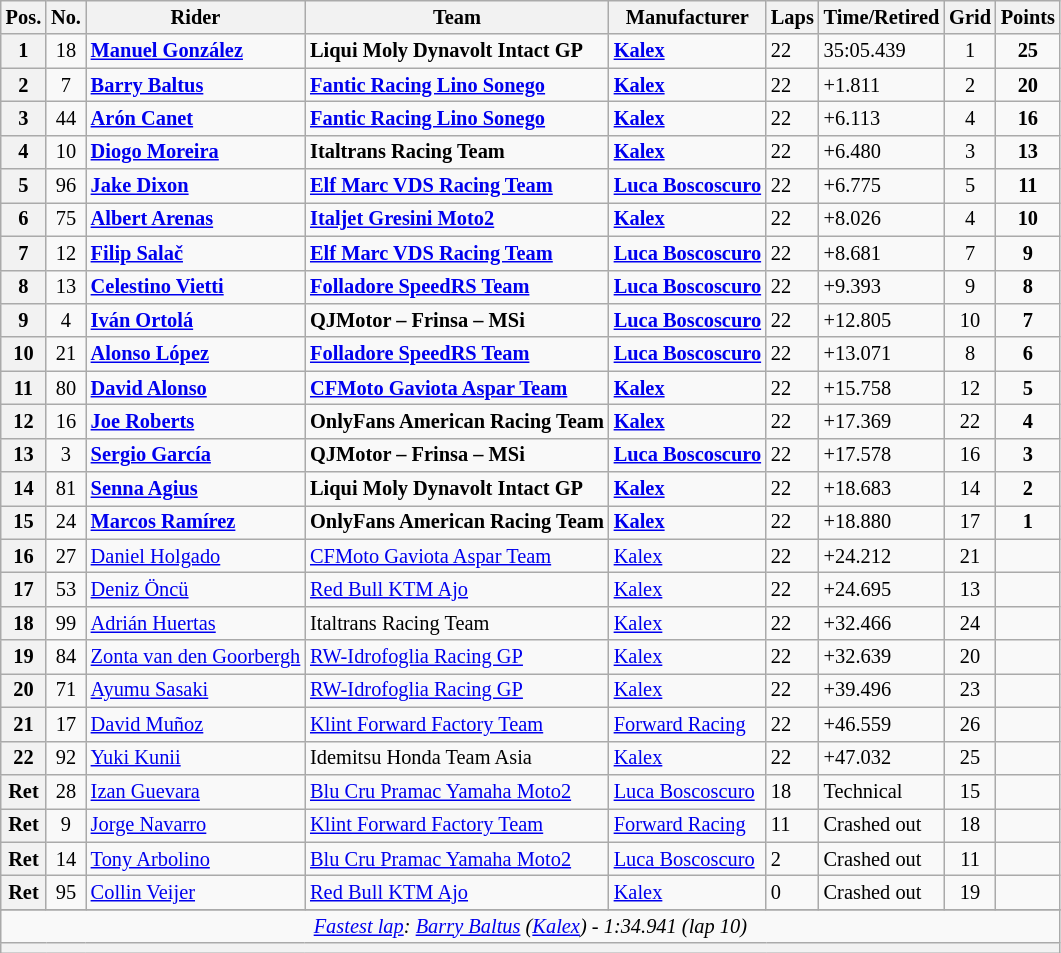<table class="wikitable sortable" style="font-size: 85%;">
<tr>
<th>Pos.</th>
<th>No.</th>
<th>Rider</th>
<th>Team</th>
<th>Manufacturer</th>
<th>Laps</th>
<th>Time/Retired</th>
<th>Grid</th>
<th>Points</th>
</tr>
<tr>
<th scope="row">1</th>
<td align="center">18</td>
<td> <strong><a href='#'>Manuel González</a></strong></td>
<td><strong>Liqui Moly Dynavolt Intact GP</strong></td>
<td><strong><a href='#'>Kalex</a></strong></td>
<td>22</td>
<td>35:05.439</td>
<td align="center">1</td>
<td align="center"><strong>25</strong></td>
</tr>
<tr>
<th scope="row">2</th>
<td align="center">7</td>
<td> <strong><a href='#'>Barry Baltus</a></strong></td>
<td><strong><a href='#'>Fantic Racing Lino Sonego</a></strong></td>
<td><strong><a href='#'>Kalex</a></strong></td>
<td>22</td>
<td>+1.811</td>
<td align="center">2</td>
<td align="center"><strong>20</strong></td>
</tr>
<tr>
<th scope="row">3</th>
<td align="center">44</td>
<td> <strong><a href='#'>Arón Canet</a></strong></td>
<td><strong><a href='#'>Fantic Racing Lino Sonego</a></strong></td>
<td><strong><a href='#'>Kalex</a></strong></td>
<td>22</td>
<td>+6.113</td>
<td align="center">4</td>
<td align="center"><strong>16</strong></td>
</tr>
<tr>
<th scope="row">4</th>
<td align="center">10</td>
<td> <strong><a href='#'>Diogo Moreira</a></strong></td>
<td><strong>Italtrans Racing Team</strong></td>
<td><strong><a href='#'>Kalex</a></strong></td>
<td>22</td>
<td>+6.480</td>
<td align="center">3</td>
<td align="center"><strong>13</strong></td>
</tr>
<tr>
<th scope="row">5</th>
<td align="center">96</td>
<td> <strong><a href='#'>Jake Dixon</a></strong></td>
<td><strong><a href='#'>Elf Marc VDS Racing Team</a></strong></td>
<td><strong><a href='#'>Luca Boscoscuro</a></strong></td>
<td>22</td>
<td>+6.775</td>
<td align="center">5</td>
<td align="center"><strong>11</strong></td>
</tr>
<tr>
<th scope="row">6</th>
<td align="center">75</td>
<td> <strong><a href='#'>Albert Arenas</a></strong></td>
<td><strong><a href='#'>Italjet Gresini Moto2</a></strong></td>
<td><strong><a href='#'>Kalex</a></strong></td>
<td>22</td>
<td>+8.026</td>
<td align="center">4</td>
<td align="center"><strong>10</strong></td>
</tr>
<tr>
<th scope="row">7</th>
<td align="center">12</td>
<td> <strong><a href='#'>Filip Salač</a></strong></td>
<td><strong><a href='#'>Elf Marc VDS Racing Team</a></strong></td>
<td><strong><a href='#'>Luca Boscoscuro</a></strong></td>
<td>22</td>
<td>+8.681</td>
<td align="center">7</td>
<td align="center"><strong>9</strong></td>
</tr>
<tr>
<th scope="row">8</th>
<td align="center">13</td>
<td> <strong><a href='#'>Celestino Vietti</a></strong></td>
<td><strong><a href='#'>Folladore SpeedRS Team</a></strong></td>
<td><strong><a href='#'>Luca Boscoscuro</a></strong></td>
<td>22</td>
<td>+9.393</td>
<td align="center">9</td>
<td align="center"><strong>8</strong></td>
</tr>
<tr>
<th scope="row">9</th>
<td align="center">4</td>
<td> <strong><a href='#'>Iván Ortolá</a></strong></td>
<td><strong>QJMotor – Frinsa – MSi</strong></td>
<td><strong><a href='#'>Luca Boscoscuro</a></strong></td>
<td>22</td>
<td>+12.805</td>
<td align="center">10</td>
<td align="center"><strong>7</strong></td>
</tr>
<tr>
<th scope="row">10</th>
<td align="center">21</td>
<td> <strong><a href='#'>Alonso López</a></strong></td>
<td><strong><a href='#'>Folladore SpeedRS Team</a></strong></td>
<td><strong><a href='#'>Luca Boscoscuro</a></strong></td>
<td>22</td>
<td>+13.071</td>
<td align="center">8</td>
<td align="center"><strong>6</strong></td>
</tr>
<tr>
<th scope="row">11</th>
<td align="center">80</td>
<td> <strong><a href='#'>David Alonso</a></strong></td>
<td><strong><a href='#'>CFMoto Gaviota Aspar Team</a></strong></td>
<td><strong><a href='#'>Kalex</a></strong></td>
<td>22</td>
<td>+15.758</td>
<td align="center">12</td>
<td align="center"><strong>5</strong></td>
</tr>
<tr>
<th scope="row">12</th>
<td align="center">16</td>
<td> <strong><a href='#'>Joe Roberts</a></strong></td>
<td><strong>OnlyFans American Racing Team</strong></td>
<td><strong><a href='#'>Kalex</a></strong></td>
<td>22</td>
<td>+17.369</td>
<td align="center">22</td>
<td align="center"><strong>4</strong></td>
</tr>
<tr>
<th scope="row">13</th>
<td align="center">3</td>
<td> <strong><a href='#'>Sergio García</a></strong></td>
<td><strong>QJMotor – Frinsa – MSi</strong></td>
<td><strong><a href='#'>Luca Boscoscuro</a></strong></td>
<td>22</td>
<td>+17.578</td>
<td align="center">16</td>
<td align="center"><strong>3</strong></td>
</tr>
<tr>
<th scope="row">14</th>
<td align="center">81</td>
<td> <strong><a href='#'>Senna Agius</a></strong></td>
<td><strong>Liqui Moly Dynavolt Intact GP</strong></td>
<td><strong><a href='#'>Kalex</a></strong></td>
<td>22</td>
<td>+18.683</td>
<td align="center">14</td>
<td align="center"><strong>2</strong></td>
</tr>
<tr>
<th scope="row">15</th>
<td align="center">24</td>
<td> <strong><a href='#'>Marcos Ramírez</a></strong></td>
<td><strong>OnlyFans American Racing Team</strong></td>
<td><strong><a href='#'>Kalex</a></strong></td>
<td>22</td>
<td>+18.880</td>
<td align="center">17</td>
<td align="center"><strong>1</strong></td>
</tr>
<tr>
<th scope="row">16</th>
<td align="center">27</td>
<td> <a href='#'>Daniel Holgado</a></td>
<td><a href='#'>CFMoto Gaviota Aspar Team</a></td>
<td><a href='#'>Kalex</a></td>
<td>22</td>
<td>+24.212</td>
<td align="center">21</td>
<td align="center"></td>
</tr>
<tr>
<th scope="row">17</th>
<td align="center">53</td>
<td> <a href='#'>Deniz Öncü</a></td>
<td><a href='#'>Red Bull KTM Ajo</a></td>
<td><a href='#'>Kalex</a></td>
<td>22</td>
<td>+24.695</td>
<td align="center">13</td>
<td align="center"></td>
</tr>
<tr>
<th scope="row">18</th>
<td align="center">99</td>
<td> <a href='#'>Adrián Huertas</a></td>
<td>Italtrans Racing Team</td>
<td><a href='#'>Kalex</a></td>
<td>22</td>
<td>+32.466</td>
<td align="center">24</td>
<td align="center"></td>
</tr>
<tr>
<th scope="row">19</th>
<td align="center">84</td>
<td> <a href='#'>Zonta van den Goorbergh</a></td>
<td><a href='#'>RW-Idrofoglia Racing GP</a></td>
<td><a href='#'>Kalex</a></td>
<td>22</td>
<td>+32.639</td>
<td align="center">20</td>
<td align="center"></td>
</tr>
<tr>
<th scope="row">20</th>
<td align="center">71</td>
<td> <a href='#'>Ayumu Sasaki</a></td>
<td><a href='#'>RW-Idrofoglia Racing GP</a></td>
<td><a href='#'>Kalex</a></td>
<td>22</td>
<td>+39.496</td>
<td align="center">23</td>
<td align="center"></td>
</tr>
<tr>
<th scope="row">21</th>
<td align="center">17</td>
<td> <a href='#'>David Muñoz</a></td>
<td><a href='#'>Klint Forward Factory Team</a></td>
<td><a href='#'>Forward Racing</a></td>
<td>22</td>
<td>+46.559</td>
<td align="center">26</td>
<td align="center"></td>
</tr>
<tr>
<th scope="row">22</th>
<td align="center">92</td>
<td> <a href='#'>Yuki Kunii</a></td>
<td>Idemitsu Honda Team Asia</td>
<td><a href='#'>Kalex</a></td>
<td>22</td>
<td>+47.032</td>
<td align="center">25</td>
<td align="center"></td>
</tr>
<tr>
<th scope="row">Ret</th>
<td align="center">28</td>
<td> <a href='#'>Izan Guevara</a></td>
<td><a href='#'>Blu Cru Pramac Yamaha Moto2</a></td>
<td><a href='#'>Luca Boscoscuro</a></td>
<td>18</td>
<td>Technical</td>
<td align="center">15</td>
<td align="center"></td>
</tr>
<tr>
<th scope="row">Ret</th>
<td align="center">9</td>
<td> <a href='#'>Jorge Navarro</a></td>
<td><a href='#'>Klint Forward Factory Team</a></td>
<td><a href='#'>Forward Racing</a></td>
<td>11</td>
<td>Crashed out</td>
<td align="center">18</td>
<td align="center"></td>
</tr>
<tr>
<th scope="row">Ret</th>
<td align="center">14</td>
<td> <a href='#'>Tony Arbolino</a></td>
<td><a href='#'>Blu Cru Pramac Yamaha Moto2</a></td>
<td><a href='#'>Luca Boscoscuro</a></td>
<td>2</td>
<td>Crashed out</td>
<td align="center">11</td>
<td align="center"></td>
</tr>
<tr>
<th scope="row">Ret</th>
<td align="center">95</td>
<td> <a href='#'>Collin Veijer</a></td>
<td><a href='#'>Red Bull KTM Ajo</a></td>
<td><a href='#'>Kalex</a></td>
<td>0</td>
<td>Crashed out</td>
<td align="center">19</td>
<td align="center"></td>
</tr>
<tr>
</tr>
<tr class="sortbottom">
<td colspan="9" style="text-align:center"><em><a href='#'>Fastest lap</a>:  <a href='#'>Barry Baltus</a> (<a href='#'>Kalex</a>) - 1:34.941 (lap 10)</em></td>
</tr>
<tr class="sortbottom">
<th colspan="9"></th>
</tr>
</table>
